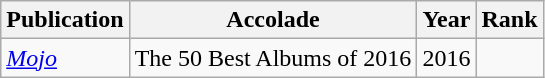<table class="sortable wikitable">
<tr>
<th>Publication</th>
<th>Accolade</th>
<th>Year</th>
<th>Rank</th>
</tr>
<tr>
<td><em><a href='#'>Mojo</a></em></td>
<td>The 50 Best Albums of 2016</td>
<td>2016</td>
<td></td>
</tr>
</table>
